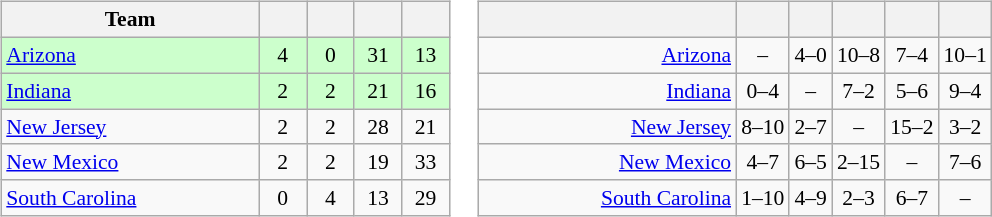<table>
<tr>
<td><br><table class="wikitable" style="text-align: center; font-size: 90%;">
<tr>
<th width=165>Team</th>
<th width=25></th>
<th width=25></th>
<th width=25></th>
<th width=25></th>
</tr>
<tr bgcolor="#ccffcc">
<td align="left"> <a href='#'>Arizona</a></td>
<td>4</td>
<td>0</td>
<td>31</td>
<td>13</td>
</tr>
<tr bgcolor="#ccffcc">
<td align="left"> <a href='#'>Indiana</a></td>
<td>2</td>
<td>2</td>
<td>21</td>
<td>16</td>
</tr>
<tr>
<td align="left"> <a href='#'>New Jersey</a></td>
<td>2</td>
<td>2</td>
<td>28</td>
<td>21</td>
</tr>
<tr>
<td align="left"> <a href='#'>New Mexico</a></td>
<td>2</td>
<td>2</td>
<td>19</td>
<td>33</td>
</tr>
<tr>
<td align="left"> <a href='#'>South Carolina</a></td>
<td>0</td>
<td>4</td>
<td>13</td>
<td>29</td>
</tr>
</table>
</td>
<td><br><table class="wikitable" style="text-align:center; font-size:90%;">
<tr>
<th width=165> </th>
<th></th>
<th></th>
<th></th>
<th></th>
<th></th>
</tr>
<tr>
<td style="text-align:right;"><a href='#'>Arizona</a> </td>
<td>–</td>
<td>4–0</td>
<td>10–8</td>
<td>7–4</td>
<td>10–1</td>
</tr>
<tr>
<td style="text-align:right;"><a href='#'>Indiana</a> </td>
<td>0–4</td>
<td>–</td>
<td>7–2</td>
<td>5–6</td>
<td>9–4</td>
</tr>
<tr>
<td style="text-align:right;"><a href='#'>New Jersey</a> </td>
<td>8–10</td>
<td>2–7</td>
<td>–</td>
<td>15–2</td>
<td>3–2</td>
</tr>
<tr>
<td style="text-align:right;"><a href='#'>New Mexico</a> </td>
<td>4–7</td>
<td>6–5</td>
<td>2–15</td>
<td>–</td>
<td>7–6</td>
</tr>
<tr>
<td style="text-align:right;"><a href='#'>South Carolina</a> </td>
<td>1–10</td>
<td>4–9</td>
<td>2–3</td>
<td>6–7</td>
<td>–</td>
</tr>
</table>
</td>
</tr>
</table>
